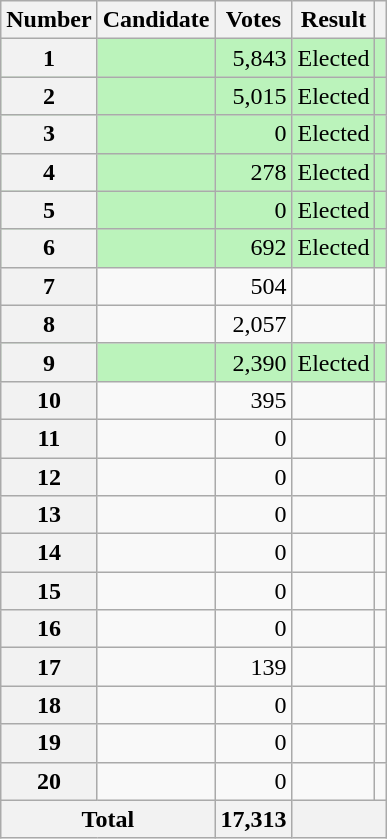<table class="wikitable sortable">
<tr>
<th scope="col">Number</th>
<th scope="col">Candidate</th>
<th scope="col">Votes</th>
<th scope="col">Result</th>
<th scope="col" class="unsortable"></th>
</tr>
<tr bgcolor=bbf3bb>
<th scope="row">1</th>
<td></td>
<td align="right">5,843</td>
<td>Elected</td>
<td></td>
</tr>
<tr bgcolor=bbf3bb>
<th scope="row">2</th>
<td></td>
<td align="right">5,015</td>
<td>Elected</td>
<td></td>
</tr>
<tr bgcolor=bbf3bb>
<th scope="row">3</th>
<td></td>
<td align="right">0</td>
<td>Elected</td>
<td></td>
</tr>
<tr bgcolor=bbf3bb>
<th scope="row">4</th>
<td></td>
<td align="right">278</td>
<td>Elected</td>
<td></td>
</tr>
<tr bgcolor=bbf3bb>
<th scope="row">5</th>
<td></td>
<td align="right">0</td>
<td>Elected</td>
<td></td>
</tr>
<tr bgcolor=bbf3bb>
<th scope="row">6</th>
<td></td>
<td align="right">692</td>
<td>Elected</td>
<td></td>
</tr>
<tr>
<th scope="row">7</th>
<td></td>
<td align="right">504</td>
<td></td>
<td></td>
</tr>
<tr>
<th scope="row">8</th>
<td></td>
<td align="right">2,057</td>
<td></td>
<td></td>
</tr>
<tr bgcolor=bbf3bb>
<th scope="row">9</th>
<td></td>
<td align="right">2,390</td>
<td>Elected</td>
<td></td>
</tr>
<tr>
<th scope="row">10</th>
<td></td>
<td align="right">395</td>
<td></td>
<td></td>
</tr>
<tr>
<th scope="row">11</th>
<td></td>
<td align="right">0</td>
<td></td>
<td></td>
</tr>
<tr>
<th scope="row">12</th>
<td></td>
<td align="right">0</td>
<td></td>
<td></td>
</tr>
<tr>
<th scope="row">13</th>
<td></td>
<td align="right">0</td>
<td></td>
<td></td>
</tr>
<tr>
<th scope="row">14</th>
<td></td>
<td align="right">0</td>
<td></td>
<td></td>
</tr>
<tr>
<th scope="row">15</th>
<td></td>
<td align="right">0</td>
<td></td>
<td></td>
</tr>
<tr>
<th scope="row">16</th>
<td></td>
<td align="right">0</td>
<td></td>
<td></td>
</tr>
<tr>
<th scope="row">17</th>
<td></td>
<td align="right">139</td>
<td></td>
<td></td>
</tr>
<tr>
<th scope="row">18</th>
<td></td>
<td align="right">0</td>
<td></td>
<td></td>
</tr>
<tr>
<th scope="row">19</th>
<td></td>
<td align="right">0</td>
<td></td>
<td></td>
</tr>
<tr>
<th scope="row">20</th>
<td></td>
<td align="right">0</td>
<td></td>
<td></td>
</tr>
<tr class=sortbottom>
<th scope="row" colspan="2">Total</th>
<th style="text-align:right">17,313</th>
<th colspan="2"></th>
</tr>
</table>
